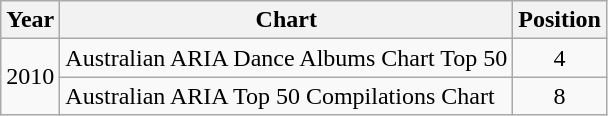<table class="wikitable sortable">
<tr>
<th style="text-align:center;">Year</th>
<th style="text-align:center;">Chart</th>
<th style="text-align:center;">Position</th>
</tr>
<tr>
<td style="text-align:center;" rowspan="3">2010</td>
<td align="left">Australian ARIA Dance Albums Chart Top 50</td>
<td style="text-align:center;">4</td>
</tr>
<tr>
<td align="left">Australian ARIA Top 50 Compilations Chart</td>
<td style="text-align:center;">8</td>
</tr>
</table>
